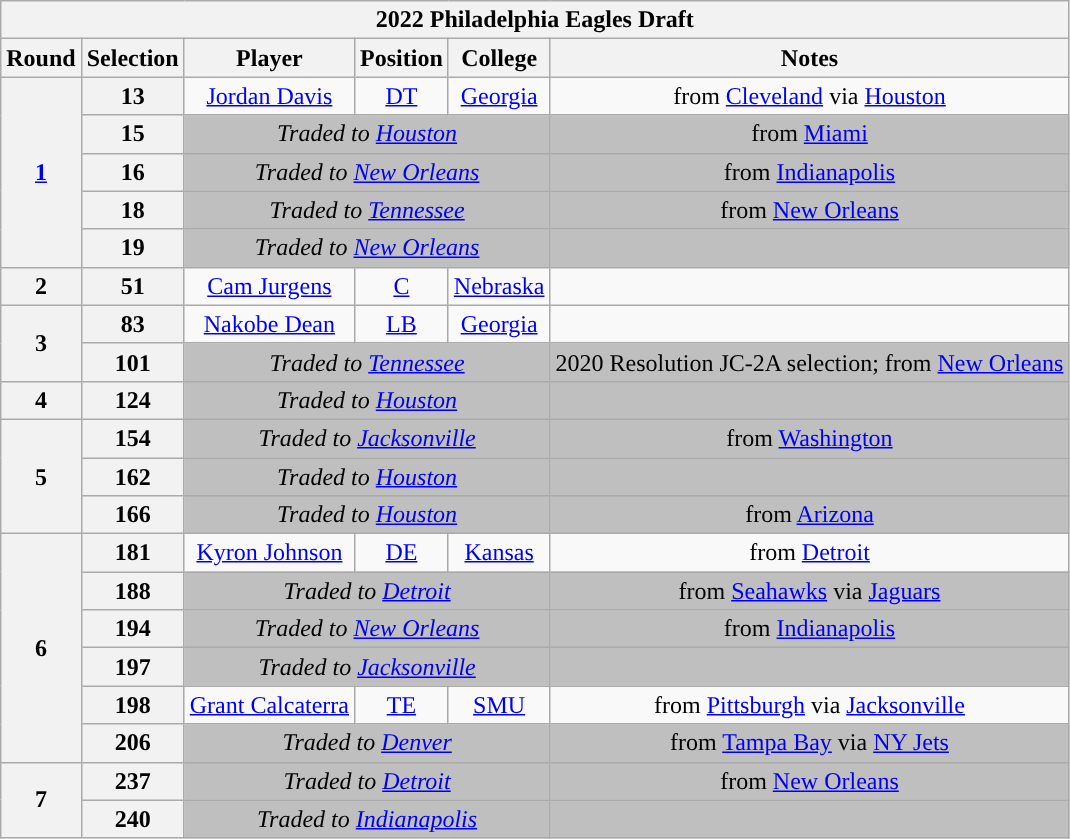<table class="wikitable" style="text-align:center">
<tr>
<th colspan=6>2022 Philadelphia Eagles Draft</th>
</tr>
<tr>
<th>Round</th>
<th>Selection</th>
<th>Player</th>
<th>Position</th>
<th>College</th>
<th>Notes</th>
</tr>
<tr>
<th rowspan="5"><a href='#'>1</a></th>
<th>13</th>
<td><a href='#'>Jordan Davis</a></td>
<td><a href='#'>DT</a></td>
<td><a href='#'>Georgia</a></td>
<td>from <a href='#'>Cleveland</a> via <a href='#'>Houston</a></td>
</tr>
<tr>
<th>15</th>
<td colspan="3" style="background:#BFBFBF"><em>Traded to <a href='#'>Houston</a></em></td>
<td style="background:#BFBFBF">from <a href='#'>Miami</a></td>
</tr>
<tr>
<th>16</th>
<td colspan="3" style="background:#BFBFBF"><em>Traded to <a href='#'>New Orleans</a></em></td>
<td style="background:#BFBFBF">from <a href='#'>Indianapolis</a></td>
</tr>
<tr>
<th>18</th>
<td colspan="3" style="background:#BFBFBF"><em>Traded to <a href='#'>Tennessee</a></em></td>
<td style="background:#BFBFBF">from <a href='#'>New Orleans</a></td>
</tr>
<tr>
<th>19</th>
<td colspan="3" style="background:#BFBFBF"><em>Traded to <a href='#'>New Orleans</a></em></td>
<td style="background:#BFBFBF"></td>
</tr>
<tr>
<th>2</th>
<th>51</th>
<td><a href='#'>Cam Jurgens</a></td>
<td><a href='#'>C</a></td>
<td><a href='#'>Nebraska</a></td>
<td></td>
</tr>
<tr>
<th rowspan="2">3</th>
<th>83</th>
<td><a href='#'>Nakobe Dean</a></td>
<td><a href='#'>LB</a></td>
<td><a href='#'>Georgia</a></td>
<td></td>
</tr>
<tr>
<th>101</th>
<td colspan="3" style="background:#BFBFBF"><em>Traded to <a href='#'>Tennessee</a></em></td>
<td style="background:#BFBFBF">2020 Resolution JC-2A selection; from <a href='#'>New Orleans</a></td>
</tr>
<tr>
<th>4</th>
<th>124</th>
<td colspan="3" style="background:#BFBFBF"><em>Traded to <a href='#'>Houston</a></em></td>
<td style="background:#BFBFBF"></td>
</tr>
<tr>
<th rowspan="3">5</th>
<th>154</th>
<td colspan="3" style="background:#BFBFBF"><em>Traded to <a href='#'>Jacksonville</a></em></td>
<td style="background:#BFBFBF">from <a href='#'>Washington</a></td>
</tr>
<tr>
<th>162</th>
<td colspan="3" style="background:#BFBFBF"><em>Traded to <a href='#'>Houston</a></em></td>
<td style="background:#BFBFBF"></td>
</tr>
<tr>
<th>166</th>
<td colspan="3" style="background:#BFBFBF"><em>Traded to <a href='#'>Houston</a></em></td>
<td style="background:#BFBFBF">from <a href='#'>Arizona</a></td>
</tr>
<tr>
<th rowspan="6">6</th>
<th>181</th>
<td><a href='#'>Kyron Johnson</a></td>
<td><a href='#'>DE</a></td>
<td><a href='#'>Kansas</a></td>
<td>from <a href='#'>Detroit</a></td>
</tr>
<tr>
<th>188</th>
<td colspan="3" style="background:#BFBFBF"><em>Traded to <a href='#'>Detroit</a></em></td>
<td style="background:#BFBFBF">from <a href='#'>Seahawks</a> via <a href='#'>Jaguars</a></td>
</tr>
<tr>
<th>194</th>
<td colspan="3" style="background:#BFBFBF"><em>Traded to <a href='#'>New Orleans</a></em></td>
<td style="background:#BFBFBF">from <a href='#'>Indianapolis</a></td>
</tr>
<tr>
<th>197</th>
<td colspan="3" style="background:#BFBFBF"><em>Traded to <a href='#'>Jacksonville</a></em></td>
<td style="background:#BFBFBF"></td>
</tr>
<tr>
<th>198</th>
<td><a href='#'>Grant Calcaterra</a></td>
<td><a href='#'>TE</a></td>
<td><a href='#'>SMU</a></td>
<td>from <a href='#'>Pittsburgh</a> via <a href='#'>Jacksonville</a></td>
</tr>
<tr>
<th>206</th>
<td colspan="3" style="background:#BFBFBF"><em>Traded to <a href='#'>Denver</a></em></td>
<td style="background:#BFBFBF">from <a href='#'>Tampa Bay</a> via <a href='#'>NY Jets</a></td>
</tr>
<tr>
<th rowspan="2">7</th>
<th>237</th>
<td colspan="3" style="background:#BFBFBF"><em>Traded to <a href='#'>Detroit</a></em></td>
<td style="background:#BFBFBF">from <a href='#'>New Orleans</a></td>
</tr>
<tr>
<th>240</th>
<td colspan="3" style="background:#BFBFBF"><em>Traded to <a href='#'>Indianapolis</a></em></td>
<td style="background:#BFBFBF"></td>
</tr>
</table>
